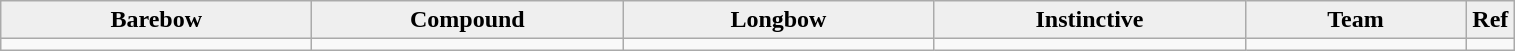<table class="wikitable">
<tr>
<th scope="col" ! width="200" style="background: #efefef;">Barebow</th>
<th scope="col" ! width="200" style="background: #efefef;">Compound</th>
<th scope="col" ! width="200" style="background: #efefef;">Longbow</th>
<th scope="col" ! width="200" style="background: #efefef;">Instinctive</th>
<th scope="col" ! width="140" style="background: #efefef;">Team</th>
<th scope="col" ! width="25" style="background: #efefef;">Ref</th>
</tr>
<tr>
<td style="font-size: 80%;"></td>
<td></td>
<td style="font-size: 88%;"></td>
<td style="font-size: 88%;"></td>
<td></td>
<td></td>
</tr>
</table>
